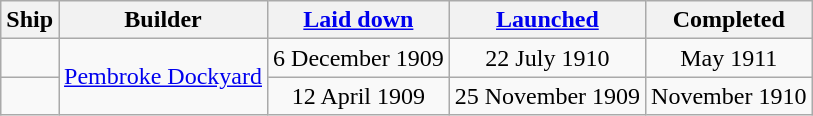<table class="wikitable plainrowheaders">
<tr>
<th scope="col">Ship</th>
<th scope="col">Builder</th>
<th scope="col"><a href='#'>Laid down</a></th>
<th scope="col"><a href='#'>Launched</a></th>
<th scope="col">Completed</th>
</tr>
<tr>
<td scope="row"></td>
<td rowspan=2><a href='#'>Pembroke Dockyard</a></td>
<td align=center>6 December 1909</td>
<td align=center>22 July 1910</td>
<td align=center>May 1911</td>
</tr>
<tr>
<td scope="row"></td>
<td align=center>12 April 1909</td>
<td align=center>25 November 1909</td>
<td align=center>November 1910</td>
</tr>
</table>
